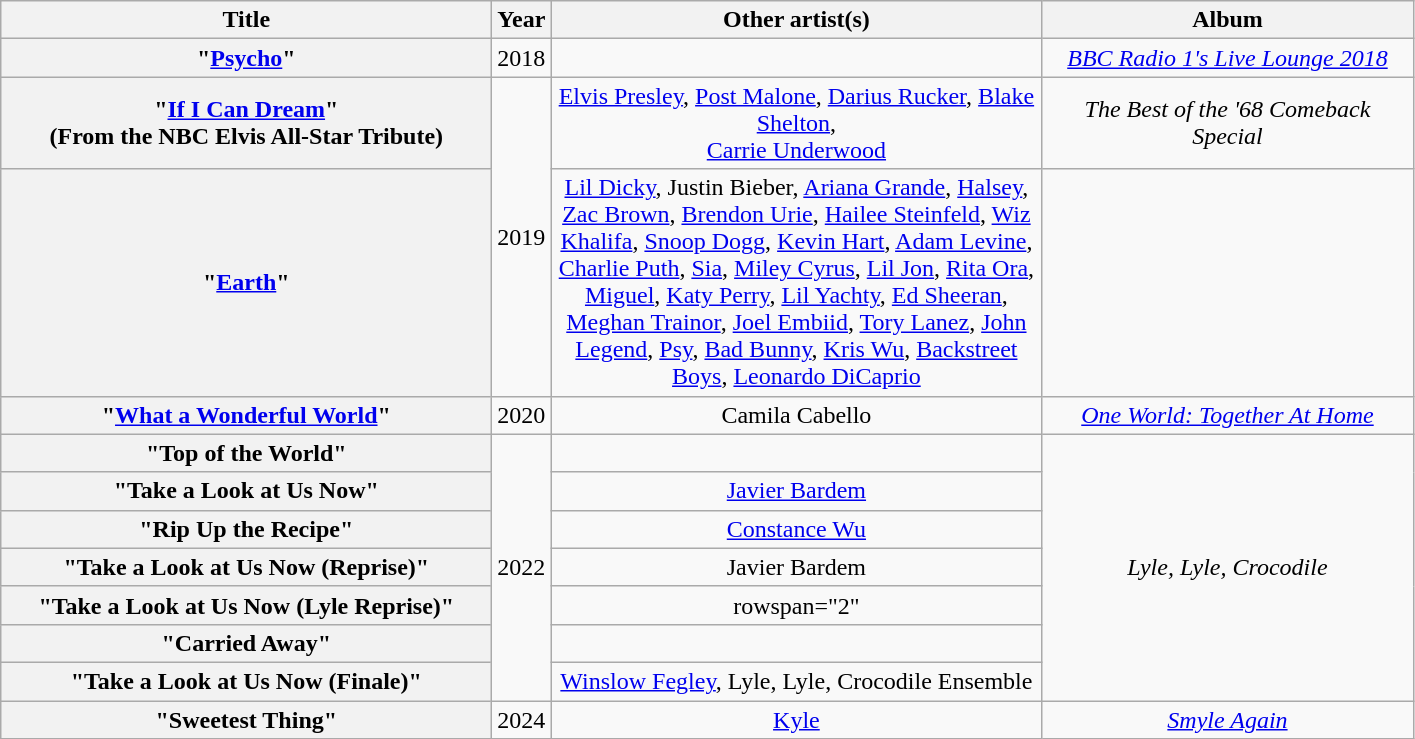<table class="wikitable sortable plainrowheaders" style="text-align:center;">
<tr>
<th scope="col" style="width:20em;">Title</th>
<th scope="col" style="width:1em;">Year</th>
<th scope="col" style="width:20em;">Other artist(s)</th>
<th scope="col" style="width:15em;">Album</th>
</tr>
<tr>
<th scope="row">"<a href='#'>Psycho</a>"</th>
<td>2018</td>
<td></td>
<td><em><a href='#'>BBC Radio 1's Live Lounge 2018</a></em></td>
</tr>
<tr>
<th scope="row">"<a href='#'>If I Can Dream</a>" <br>(From the NBC Elvis All-Star Tribute)</th>
<td rowspan="2">2019</td>
<td><a href='#'>Elvis Presley</a>, <a href='#'>Post Malone</a>, <a href='#'>Darius Rucker</a>, <a href='#'>Blake Shelton</a>, <br><a href='#'>Carrie Underwood</a></td>
<td><em>The Best of the '68 Comeback Special</em></td>
</tr>
<tr>
<th scope="row">"<a href='#'>Earth</a>"</th>
<td><a href='#'>Lil Dicky</a>, Justin Bieber, <a href='#'>Ariana Grande</a>, <a href='#'>Halsey</a>, <a href='#'>Zac Brown</a>, <a href='#'>Brendon Urie</a>, <a href='#'>Hailee Steinfeld</a>, <a href='#'>Wiz Khalifa</a>, <a href='#'>Snoop Dogg</a>, <a href='#'>Kevin Hart</a>, <a href='#'>Adam Levine</a>, <a href='#'>Charlie Puth</a>, <a href='#'>Sia</a>, <a href='#'>Miley Cyrus</a>, <a href='#'>Lil Jon</a>, <a href='#'>Rita Ora</a>, <a href='#'>Miguel</a>, <a href='#'>Katy Perry</a>, <a href='#'>Lil Yachty</a>, <a href='#'>Ed Sheeran</a>, <a href='#'>Meghan Trainor</a>, <a href='#'>Joel Embiid</a>, <a href='#'>Tory Lanez</a>, <a href='#'>John Legend</a>, <a href='#'>Psy</a>, <a href='#'>Bad Bunny</a>, <a href='#'>Kris Wu</a>, <a href='#'>Backstreet Boys</a>, <a href='#'>Leonardo DiCaprio</a></td>
<td></td>
</tr>
<tr>
<th scope="row">"<a href='#'>What a Wonderful World</a>"</th>
<td>2020</td>
<td align=center>Camila Cabello</td>
<td><em><a href='#'>One World: Together At Home</a></em></td>
</tr>
<tr>
<th scope="row">"Top of the World"</th>
<td rowspan="7">2022</td>
<td></td>
<td rowspan="7"><em>Lyle, Lyle, Crocodile</em></td>
</tr>
<tr>
<th scope="row">"Take a Look at Us Now"</th>
<td><a href='#'>Javier Bardem</a></td>
</tr>
<tr>
<th scope="row">"Rip Up the Recipe"</th>
<td><a href='#'>Constance Wu</a></td>
</tr>
<tr>
<th scope="row">"Take a Look at Us Now (Reprise)"</th>
<td>Javier Bardem</td>
</tr>
<tr>
<th scope="row">"Take a Look at Us Now (Lyle Reprise)"</th>
<td>rowspan="2" </td>
</tr>
<tr>
<th scope="row">"Carried Away"</th>
</tr>
<tr>
<th scope="row">"Take a Look at Us Now (Finale)"</th>
<td><a href='#'>Winslow Fegley</a>, Lyle, Lyle, Crocodile Ensemble</td>
</tr>
<tr>
<th scope="row">"Sweetest Thing"</th>
<td>2024</td>
<td align=center><a href='#'>Kyle</a></td>
<td><em><a href='#'>Smyle Again</a></em></td>
</tr>
</table>
